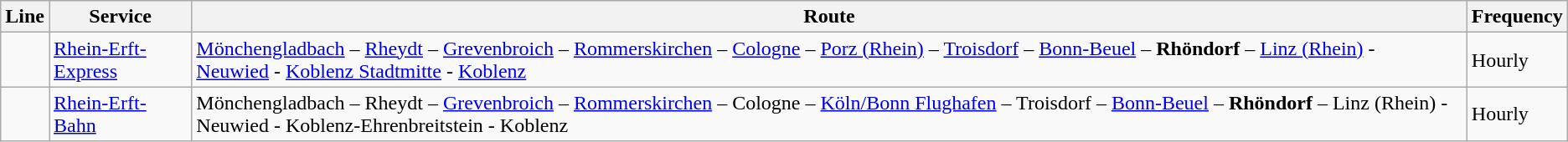<table class="wikitable">
<tr>
<th>Line</th>
<th>Service</th>
<th>Route</th>
<th>Frequency</th>
</tr>
<tr>
<td></td>
<td><a href='#'>Rhein-Erft-Express</a></td>
<td><a href='#'>Mönchengladbach</a> – <a href='#'>Rheydt</a> – <a href='#'>Grevenbroich</a> – <a href='#'>Rommerskirchen</a> – <a href='#'>Cologne</a> – <a href='#'>Porz (Rhein)</a> – <a href='#'>Troisdorf</a> – <a href='#'>Bonn-Beuel</a> – <strong>Rhöndorf</strong> – <a href='#'>Linz (Rhein)</a> - <a href='#'>Neuwied</a> - <a href='#'>Koblenz Stadtmitte</a> - <a href='#'>Koblenz</a></td>
<td>Hourly</td>
</tr>
<tr>
<td></td>
<td><a href='#'>Rhein-Erft-Bahn</a></td>
<td>Mönchengladbach – Rheydt – <a href='#'>Grevenbroich</a> – <a href='#'>Rommerskirchen</a> – Cologne – <a href='#'>Köln/Bonn Flughafen</a> – Troisdorf – <a href='#'>Bonn-Beuel</a> – <strong>Rhöndorf</strong> – Linz (Rhein) - Neuwied - Koblenz-Ehrenbreitstein - Koblenz</td>
<td>Hourly</td>
</tr>
</table>
